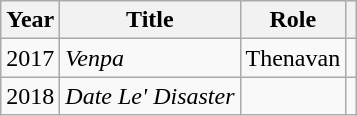<table class="wikitable sortable">
<tr>
<th>Year</th>
<th>Title</th>
<th>Role</th>
<th class="unsortable"></th>
</tr>
<tr>
<td>2017</td>
<td><em>Venpa</em></td>
<td>Thenavan</td>
<td></td>
</tr>
<tr>
<td>2018</td>
<td><em>Date Le' Disaster</em></td>
<td></td>
<td></td>
</tr>
</table>
